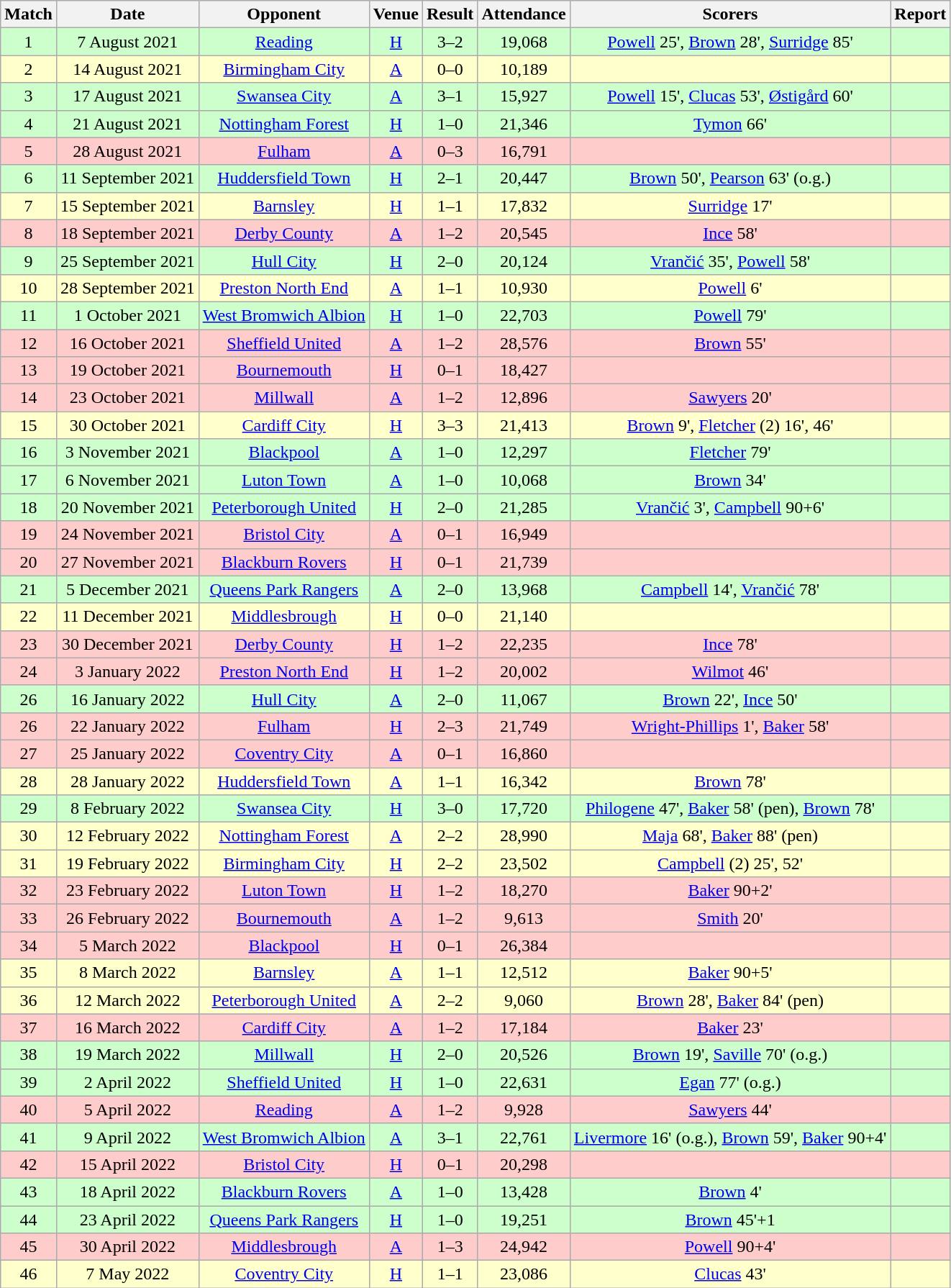<table class="wikitable" style="font-size:100%; text-align:center">
<tr>
<th>Match</th>
<th>Date</th>
<th>Opponent</th>
<th>Venue</th>
<th>Result</th>
<th>Attendance</th>
<th>Scorers</th>
<th>Report</th>
</tr>
<tr bgcolor=CCFFCC>
<td>1</td>
<td>7 August 2021</td>
<td><a href='#'>Reading</a></td>
<td><a href='#'>H</a></td>
<td>3–2</td>
<td>19,068</td>
<td><a href='#'>Powell</a> 25', <a href='#'>Brown</a> 28', <a href='#'>Surridge</a> 85'</td>
<td></td>
</tr>
<tr bgcolor=FFFFCC>
<td>2</td>
<td>14 August 2021</td>
<td><a href='#'>Birmingham City</a></td>
<td><a href='#'>A</a></td>
<td>0–0</td>
<td>10,189</td>
<td></td>
<td></td>
</tr>
<tr bgcolor=CCFFCC>
<td>3</td>
<td>17 August 2021</td>
<td><a href='#'>Swansea City</a></td>
<td><a href='#'>A</a></td>
<td>3–1</td>
<td>15,927</td>
<td><a href='#'>Powell</a> 15', <a href='#'>Clucas</a> 53', <a href='#'>Østigård</a> 60'</td>
<td></td>
</tr>
<tr bgcolor=CCFFCC>
<td>4</td>
<td>21 August 2021</td>
<td><a href='#'>Nottingham Forest</a></td>
<td><a href='#'>H</a></td>
<td>1–0</td>
<td>21,346</td>
<td><a href='#'>Tymon</a> 66'</td>
<td></td>
</tr>
<tr bgcolor=FFCCCC>
<td>5</td>
<td>28 August 2021</td>
<td><a href='#'>Fulham</a></td>
<td><a href='#'>A</a></td>
<td>0–3</td>
<td>16,791</td>
<td></td>
<td></td>
</tr>
<tr bgcolor=CCFFCC>
<td>6</td>
<td>11 September 2021</td>
<td><a href='#'>Huddersfield Town</a></td>
<td><a href='#'>H</a></td>
<td>2–1</td>
<td>20,447</td>
<td><a href='#'>Brown</a> 50', <a href='#'>Pearson</a> 63' (o.g.)</td>
<td></td>
</tr>
<tr bgcolor=FFFFCC>
<td>7</td>
<td>15 September 2021</td>
<td><a href='#'>Barnsley</a></td>
<td><a href='#'>H</a></td>
<td>1–1</td>
<td>17,832</td>
<td><a href='#'>Surridge</a> 17'</td>
<td></td>
</tr>
<tr bgcolor=FFCCCC>
<td>8</td>
<td>18 September 2021</td>
<td><a href='#'>Derby County</a></td>
<td><a href='#'>A</a></td>
<td>1–2</td>
<td>20,545</td>
<td><a href='#'>Ince</a> 58'</td>
<td></td>
</tr>
<tr bgcolor=CCFFCC>
<td>9</td>
<td>25 September 2021</td>
<td><a href='#'>Hull City</a></td>
<td><a href='#'>H</a></td>
<td>2–0</td>
<td>20,124</td>
<td><a href='#'>Vrančić</a> 35', <a href='#'>Powell</a> 58'</td>
<td></td>
</tr>
<tr bgcolor=FFFFCC>
<td>10</td>
<td>28 September 2021</td>
<td><a href='#'>Preston North End</a></td>
<td><a href='#'>A</a></td>
<td>1–1</td>
<td>10,930</td>
<td><a href='#'>Powell</a> 6'</td>
<td></td>
</tr>
<tr bgcolor=CCFFCC>
<td>11</td>
<td>1 October 2021</td>
<td><a href='#'>West Bromwich Albion</a></td>
<td><a href='#'>H</a></td>
<td>1–0</td>
<td>22,703</td>
<td><a href='#'>Powell</a> 79'</td>
<td></td>
</tr>
<tr bgcolor=FFCCCC>
<td>12</td>
<td>16 October 2021</td>
<td><a href='#'>Sheffield United</a></td>
<td><a href='#'>A</a></td>
<td>1–2</td>
<td>28,576</td>
<td><a href='#'>Brown</a> 55'</td>
<td></td>
</tr>
<tr bgcolor=FFCCCC>
<td>13</td>
<td>19 October 2021</td>
<td><a href='#'>Bournemouth</a></td>
<td><a href='#'>H</a></td>
<td>0–1</td>
<td>18,427</td>
<td></td>
<td></td>
</tr>
<tr bgcolor=FFCCCC>
<td>14</td>
<td>23 October 2021</td>
<td><a href='#'>Millwall</a></td>
<td><a href='#'>A</a></td>
<td>1–2</td>
<td>12,896</td>
<td><a href='#'>Sawyers</a> 20'</td>
<td></td>
</tr>
<tr bgcolor=FFFFCC>
<td>15</td>
<td>30 October 2021</td>
<td><a href='#'>Cardiff City</a></td>
<td><a href='#'>H</a></td>
<td>3–3</td>
<td>21,413</td>
<td><a href='#'>Brown</a> 9', <a href='#'>Fletcher</a> (2) 16', 46'</td>
<td></td>
</tr>
<tr bgcolor=CCFFCC>
<td>16</td>
<td>3 November 2021</td>
<td><a href='#'>Blackpool</a></td>
<td><a href='#'>A</a></td>
<td>1–0</td>
<td>12,297</td>
<td><a href='#'>Fletcher</a> 79'</td>
<td></td>
</tr>
<tr bgcolor=CCFFCC>
<td>17</td>
<td>6 November 2021</td>
<td><a href='#'>Luton Town</a></td>
<td><a href='#'>A</a></td>
<td>1–0</td>
<td>10,068</td>
<td><a href='#'>Brown</a> 34'</td>
<td></td>
</tr>
<tr bgcolor=CCFFCC>
<td>18</td>
<td>20 November 2021</td>
<td><a href='#'>Peterborough United</a></td>
<td><a href='#'>H</a></td>
<td>2–0</td>
<td>21,285</td>
<td><a href='#'>Vrančić</a> 3', <a href='#'>Campbell</a> 90+6'</td>
<td></td>
</tr>
<tr bgcolor=FFCCCC>
<td>19</td>
<td>24 November 2021</td>
<td><a href='#'>Bristol City</a></td>
<td><a href='#'>A</a></td>
<td>0–1</td>
<td>16,949</td>
<td></td>
<td></td>
</tr>
<tr bgcolor=FFCCCC>
<td>20</td>
<td>27 November 2021</td>
<td><a href='#'>Blackburn Rovers</a></td>
<td><a href='#'>H</a></td>
<td>0–1</td>
<td>21,739</td>
<td></td>
<td></td>
</tr>
<tr bgcolor=CCFFCC>
<td>21</td>
<td>5 December 2021</td>
<td><a href='#'>Queens Park Rangers</a></td>
<td><a href='#'>A</a></td>
<td>2–0</td>
<td>13,968</td>
<td><a href='#'>Campbell</a> 14', <a href='#'>Vrančić</a> 78'</td>
<td></td>
</tr>
<tr bgcolor=FFFFCC>
<td>22</td>
<td>11 December 2021</td>
<td><a href='#'>Middlesbrough</a></td>
<td><a href='#'>H</a></td>
<td>0–0</td>
<td>21,140</td>
<td></td>
<td></td>
</tr>
<tr bgcolor=FFCCCC>
<td>23</td>
<td>30 December 2021</td>
<td><a href='#'>Derby County</a></td>
<td><a href='#'>H</a></td>
<td>1–2</td>
<td>22,235</td>
<td><a href='#'>Ince</a> 78'</td>
<td></td>
</tr>
<tr bgcolor=FFCCCC>
<td>24</td>
<td>3 January 2022</td>
<td><a href='#'>Preston North End</a></td>
<td><a href='#'>H</a></td>
<td>1–2</td>
<td>20,002</td>
<td><a href='#'>Wilmot</a> 46'</td>
<td></td>
</tr>
<tr bgcolor=CCFFCC>
<td>26</td>
<td>16 January 2022</td>
<td><a href='#'>Hull City</a></td>
<td><a href='#'>A</a></td>
<td>2–0</td>
<td>11,067</td>
<td><a href='#'>Brown</a> 22', <a href='#'>Ince</a> 50'</td>
<td></td>
</tr>
<tr bgcolor=FFCCCC>
<td>26</td>
<td>22 January 2022</td>
<td><a href='#'>Fulham</a></td>
<td><a href='#'>H</a></td>
<td>2–3</td>
<td>21,749</td>
<td><a href='#'>Wright-Phillips</a> 1', <a href='#'>Baker</a> 58'</td>
<td></td>
</tr>
<tr bgcolor=FFCCCC>
<td>27</td>
<td>25 January 2022</td>
<td><a href='#'>Coventry City</a></td>
<td><a href='#'>A</a></td>
<td>0–1</td>
<td>16,860</td>
<td></td>
<td></td>
</tr>
<tr bgcolor=FFFFCC>
<td>28</td>
<td>28 January 2022</td>
<td><a href='#'>Huddersfield Town</a></td>
<td><a href='#'>A</a></td>
<td>1–1</td>
<td>16,342</td>
<td><a href='#'>Brown</a> 78'</td>
<td></td>
</tr>
<tr bgcolor=CCFFCC>
<td>29</td>
<td>8 February 2022</td>
<td><a href='#'>Swansea City</a></td>
<td><a href='#'>H</a></td>
<td>3–0</td>
<td>17,720</td>
<td><a href='#'>Philogene</a> 47', <a href='#'>Baker</a> 58' (pen), <a href='#'>Brown</a> 78'</td>
<td></td>
</tr>
<tr bgcolor=FFFFCC>
<td>30</td>
<td>12 February 2022</td>
<td><a href='#'>Nottingham Forest</a></td>
<td><a href='#'>A</a></td>
<td>2–2</td>
<td>28,990</td>
<td><a href='#'>Maja</a> 68', <a href='#'>Baker</a> 88' (pen)</td>
<td></td>
</tr>
<tr bgcolor=FFFFCC>
<td>31</td>
<td>19 February 2022</td>
<td><a href='#'>Birmingham City</a></td>
<td><a href='#'>H</a></td>
<td>2–2</td>
<td>23,502</td>
<td><a href='#'>Campbell</a> (2) 25', 52'</td>
<td></td>
</tr>
<tr bgcolor=FFCCCC>
<td>32</td>
<td>23 February 2022</td>
<td><a href='#'>Luton Town</a></td>
<td><a href='#'>H</a></td>
<td>1–2</td>
<td>18,270</td>
<td><a href='#'>Baker</a> 90+2'</td>
<td></td>
</tr>
<tr bgcolor=FFCCCC>
<td>33</td>
<td>26 February 2022</td>
<td><a href='#'>Bournemouth</a></td>
<td><a href='#'>A</a></td>
<td>1–2</td>
<td>9,613</td>
<td><a href='#'>Smith</a> 20'</td>
<td></td>
</tr>
<tr bgcolor=FFCCCC>
<td>34</td>
<td>5 March 2022</td>
<td><a href='#'>Blackpool</a></td>
<td><a href='#'>H</a></td>
<td>0–1</td>
<td>26,384</td>
<td></td>
<td></td>
</tr>
<tr bgcolor=FFFFCC>
<td>35</td>
<td>8 March 2022</td>
<td><a href='#'>Barnsley</a></td>
<td><a href='#'>A</a></td>
<td>1–1</td>
<td>12,512</td>
<td><a href='#'>Baker</a> 90+5'</td>
<td></td>
</tr>
<tr bgcolor=FFFFCC>
<td>36</td>
<td>12 March 2022</td>
<td><a href='#'>Peterborough United</a></td>
<td><a href='#'>A</a></td>
<td>2–2</td>
<td>9,060</td>
<td><a href='#'>Brown</a> 28', <a href='#'>Baker</a> 84' (pen)</td>
<td></td>
</tr>
<tr bgcolor=FFCCCC>
<td>37</td>
<td>16 March 2022</td>
<td><a href='#'>Cardiff City</a></td>
<td><a href='#'>A</a></td>
<td>1–2</td>
<td>17,184</td>
<td><a href='#'>Baker</a> 23'</td>
<td></td>
</tr>
<tr bgcolor=CCFFCC>
<td>38</td>
<td>19 March 2022</td>
<td><a href='#'>Millwall</a></td>
<td><a href='#'>H</a></td>
<td>2–0</td>
<td>20,526</td>
<td><a href='#'>Brown</a> 19', <a href='#'>Saville</a> 70' (o.g.)</td>
<td></td>
</tr>
<tr bgcolor=CCFFCC>
<td>39</td>
<td>2 April 2022</td>
<td><a href='#'>Sheffield United</a></td>
<td><a href='#'>H</a></td>
<td>1–0</td>
<td>22,631</td>
<td><a href='#'>Egan</a> 77' (o.g.)</td>
<td></td>
</tr>
<tr bgcolor=FFCCCC>
<td>40</td>
<td>5 April 2022</td>
<td><a href='#'>Reading</a></td>
<td><a href='#'>A</a></td>
<td>1–2</td>
<td>9,928</td>
<td><a href='#'>Sawyers</a> 44'</td>
<td></td>
</tr>
<tr bgcolor=CCFFCC>
<td>41</td>
<td>9 April 2022</td>
<td><a href='#'>West Bromwich Albion</a></td>
<td><a href='#'>A</a></td>
<td>3–1</td>
<td>22,761</td>
<td><a href='#'>Livermore</a> 16' (o.g.), <a href='#'>Brown</a> 59', <a href='#'>Baker</a> 90+4'</td>
<td></td>
</tr>
<tr bgcolor=FFCCCC>
<td>42</td>
<td>15 April 2022</td>
<td><a href='#'>Bristol City</a></td>
<td><a href='#'>H</a></td>
<td>0–1</td>
<td>20,298</td>
<td></td>
<td></td>
</tr>
<tr bgcolor=CCFFCC>
<td>43</td>
<td>18 April 2022</td>
<td><a href='#'>Blackburn Rovers</a></td>
<td><a href='#'>A</a></td>
<td>1–0</td>
<td>13,428</td>
<td><a href='#'>Brown</a> 4'</td>
<td></td>
</tr>
<tr bgcolor=CCFFCC>
<td>44</td>
<td>23 April 2022</td>
<td><a href='#'>Queens Park Rangers</a></td>
<td><a href='#'>H</a></td>
<td>1–0</td>
<td>19,251</td>
<td><a href='#'>Brown</a> 45'+1</td>
<td></td>
</tr>
<tr bgcolor=FFCCCC>
<td>45</td>
<td>30 April 2022</td>
<td><a href='#'>Middlesbrough</a></td>
<td><a href='#'>A</a></td>
<td>1–3</td>
<td>24,942</td>
<td><a href='#'>Powell</a> 90+4'</td>
<td></td>
</tr>
<tr bgcolor=FFFFCC>
<td>46</td>
<td>7 May 2022</td>
<td><a href='#'>Coventry City</a></td>
<td><a href='#'>H</a></td>
<td>1–1</td>
<td>23,086</td>
<td><a href='#'>Clucas</a> 43'</td>
<td></td>
</tr>
</table>
